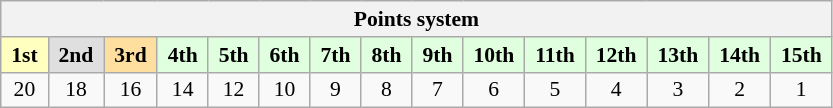<table class="wikitable" style="font-size:90%; text-align:center">
<tr>
<th colspan="22">Points system</th>
</tr>
<tr>
<td style="background:#ffffbf;"> <strong>1st</strong> </td>
<td style="background:#dfdfdf;"> <strong>2nd</strong> </td>
<td style="background:#ffdf9f;"> <strong>3rd</strong> </td>
<td style="background:#dfffdf;"> <strong>4th</strong> </td>
<td style="background:#dfffdf;"> <strong>5th</strong> </td>
<td style="background:#dfffdf;"> <strong>6th</strong> </td>
<td style="background:#dfffdf;"> <strong>7th</strong> </td>
<td style="background:#dfffdf;"> <strong>8th</strong> </td>
<td style="background:#dfffdf;"> <strong>9th</strong> </td>
<td style="background:#dfffdf;"> <strong>10th</strong> </td>
<td style="background:#dfffdf;"> <strong>11th</strong> </td>
<td style="background:#dfffdf;"> <strong>12th</strong> </td>
<td style="background:#dfffdf;"> <strong>13th</strong> </td>
<td style="background:#dfffdf;"> <strong>14th</strong> </td>
<td style="background:#dfffdf;"> <strong>15th</strong> </td>
</tr>
<tr>
<td>20</td>
<td>18</td>
<td>16</td>
<td>14</td>
<td>12</td>
<td>10</td>
<td>9</td>
<td>8</td>
<td>7</td>
<td>6</td>
<td>5</td>
<td>4</td>
<td>3</td>
<td>2</td>
<td>1</td>
</tr>
</table>
